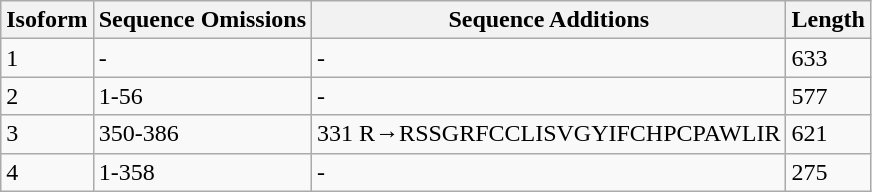<table class="wikitable">
<tr>
<th>Isoform</th>
<th>Sequence Omissions</th>
<th>Sequence Additions</th>
<th>Length</th>
</tr>
<tr>
<td>1</td>
<td>-</td>
<td>-</td>
<td>633</td>
</tr>
<tr>
<td>2</td>
<td>1-56</td>
<td>-</td>
<td>577</td>
</tr>
<tr>
<td>3</td>
<td>350-386</td>
<td>331 R→RSSGRFCCLISVGYIFCHPCPAWLIR</td>
<td>621</td>
</tr>
<tr>
<td>4</td>
<td>1-358</td>
<td>-</td>
<td>275</td>
</tr>
</table>
